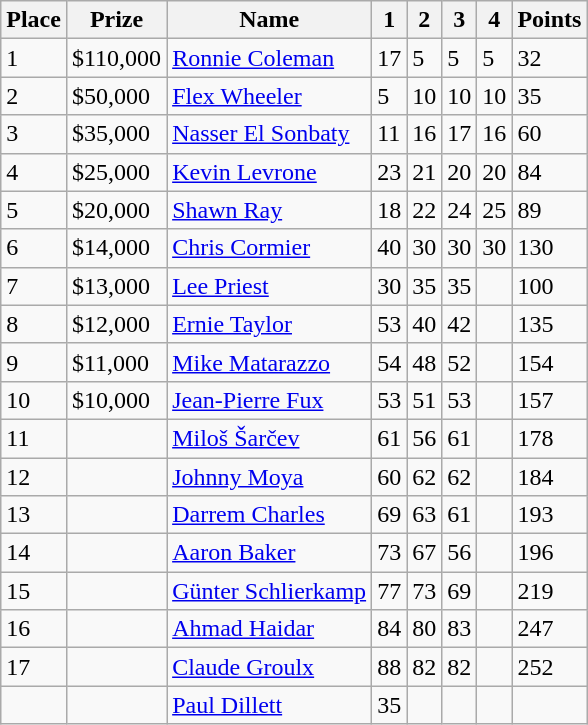<table class="wikitable">
<tr>
<th>Place</th>
<th>Prize</th>
<th>Name</th>
<th>1</th>
<th>2</th>
<th>3</th>
<th>4</th>
<th>Points</th>
</tr>
<tr>
<td>1</td>
<td>$110,000</td>
<td> <a href='#'>Ronnie Coleman</a></td>
<td>17</td>
<td>5</td>
<td>5</td>
<td>5</td>
<td>32</td>
</tr>
<tr>
<td>2</td>
<td>$50,000</td>
<td> <a href='#'>Flex Wheeler</a></td>
<td>5</td>
<td>10</td>
<td>10</td>
<td>10</td>
<td>35</td>
</tr>
<tr>
<td>3</td>
<td>$35,000</td>
<td> <a href='#'>Nasser El Sonbaty</a></td>
<td>11</td>
<td>16</td>
<td>17</td>
<td>16</td>
<td>60</td>
</tr>
<tr>
<td>4</td>
<td>$25,000</td>
<td> <a href='#'>Kevin Levrone</a></td>
<td>23</td>
<td>21</td>
<td>20</td>
<td>20</td>
<td>84</td>
</tr>
<tr>
<td>5</td>
<td>$20,000</td>
<td> <a href='#'>Shawn Ray</a></td>
<td>18</td>
<td>22</td>
<td>24</td>
<td>25</td>
<td>89</td>
</tr>
<tr>
<td>6</td>
<td>$14,000</td>
<td> <a href='#'>Chris Cormier</a></td>
<td>40</td>
<td>30</td>
<td>30</td>
<td>30</td>
<td>130</td>
</tr>
<tr>
<td>7</td>
<td>$13,000</td>
<td> <a href='#'>Lee Priest</a></td>
<td>30</td>
<td>35</td>
<td>35</td>
<td></td>
<td>100</td>
</tr>
<tr>
<td>8</td>
<td>$12,000</td>
<td> <a href='#'>Ernie Taylor</a></td>
<td>53</td>
<td>40</td>
<td>42</td>
<td></td>
<td>135</td>
</tr>
<tr>
<td>9</td>
<td>$11,000</td>
<td> <a href='#'>Mike Matarazzo</a></td>
<td>54</td>
<td>48</td>
<td>52</td>
<td></td>
<td>154</td>
</tr>
<tr>
<td>10</td>
<td>$10,000</td>
<td> <a href='#'>Jean-Pierre Fux</a></td>
<td>53</td>
<td>51</td>
<td>53</td>
<td></td>
<td>157</td>
</tr>
<tr>
<td>11</td>
<td></td>
<td> <a href='#'>Miloš Šarčev</a></td>
<td>61</td>
<td>56</td>
<td>61</td>
<td></td>
<td>178</td>
</tr>
<tr>
<td>12</td>
<td></td>
<td> <a href='#'>Johnny Moya</a></td>
<td>60</td>
<td>62</td>
<td>62</td>
<td></td>
<td>184</td>
</tr>
<tr>
<td>13</td>
<td></td>
<td> <a href='#'>Darrem Charles</a></td>
<td>69</td>
<td>63</td>
<td>61</td>
<td></td>
<td>193</td>
</tr>
<tr>
<td>14</td>
<td></td>
<td> <a href='#'>Aaron Baker</a></td>
<td>73</td>
<td>67</td>
<td>56</td>
<td></td>
<td>196</td>
</tr>
<tr>
<td>15</td>
<td></td>
<td>  <a href='#'>Günter Schlierkamp</a></td>
<td>77</td>
<td>73</td>
<td>69</td>
<td></td>
<td>219</td>
</tr>
<tr>
<td>16</td>
<td></td>
<td> <a href='#'>Ahmad Haidar</a></td>
<td>84</td>
<td>80</td>
<td>83</td>
<td></td>
<td>247</td>
</tr>
<tr>
<td>17</td>
<td></td>
<td> <a href='#'>Claude Groulx</a></td>
<td>88</td>
<td>82</td>
<td>82</td>
<td></td>
<td>252</td>
</tr>
<tr>
<td></td>
<td></td>
<td> <a href='#'>Paul Dillett</a></td>
<td>35</td>
<td></td>
<td></td>
<td></td>
<td></td>
</tr>
</table>
